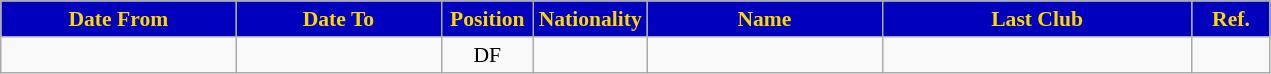<table class="wikitable"  style="text-align:center; font-size:90%; ">
<tr>
<th style="background:#0000BD; color:gold; width:150px;">Date From</th>
<th style="background:#0000BD; color:gold; width:130px;">Date To</th>
<th style="background:#0000BD; color:gold; width:55px;">Position</th>
<th style="background:#0000BD; color:gold; width:55px;">Nationality</th>
<th style="background:#0000BD; color:gold; width:150px;">Name</th>
<th style="background:#0000BD; color:gold; width:200px;">Last Club</th>
<th style="background:#0000BD; color:gold; width:45px;">Ref.</th>
</tr>
<tr>
<td></td>
<td></td>
<td>DF</td>
<td></td>
<td></td>
<td></td>
<td></td>
</tr>
</table>
